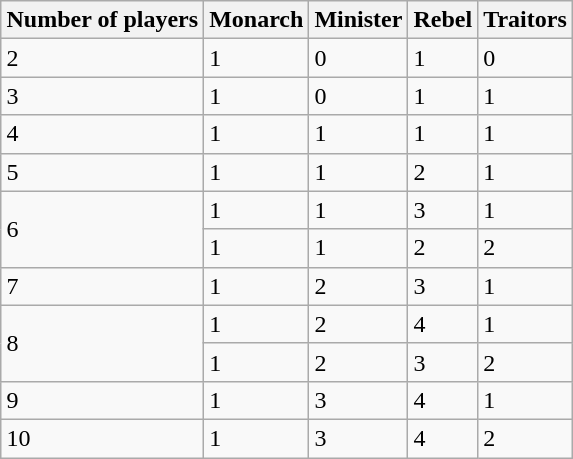<table align=right class="wikitable">
<tr>
<th>Number of players</th>
<th>Monarch</th>
<th>Minister</th>
<th>Rebel</th>
<th>Traitors</th>
</tr>
<tr>
<td>2</td>
<td>1</td>
<td>0</td>
<td>1</td>
<td>0</td>
</tr>
<tr>
<td>3</td>
<td>1</td>
<td>0</td>
<td>1</td>
<td>1</td>
</tr>
<tr>
<td>4</td>
<td>1</td>
<td>1</td>
<td>1</td>
<td>1</td>
</tr>
<tr>
<td>5</td>
<td>1</td>
<td>1</td>
<td>2</td>
<td>1</td>
</tr>
<tr>
<td rowspan=2>6</td>
<td>1</td>
<td>1</td>
<td>3</td>
<td>1</td>
</tr>
<tr>
<td>1</td>
<td>1</td>
<td>2</td>
<td>2</td>
</tr>
<tr>
<td>7</td>
<td>1</td>
<td>2</td>
<td>3</td>
<td>1</td>
</tr>
<tr>
<td rowspan=2>8</td>
<td>1</td>
<td>2</td>
<td>4</td>
<td>1</td>
</tr>
<tr>
<td>1</td>
<td>2</td>
<td>3</td>
<td>2</td>
</tr>
<tr>
<td>9</td>
<td>1</td>
<td>3</td>
<td>4</td>
<td>1</td>
</tr>
<tr>
<td>10</td>
<td>1</td>
<td>3</td>
<td>4</td>
<td>2</td>
</tr>
</table>
